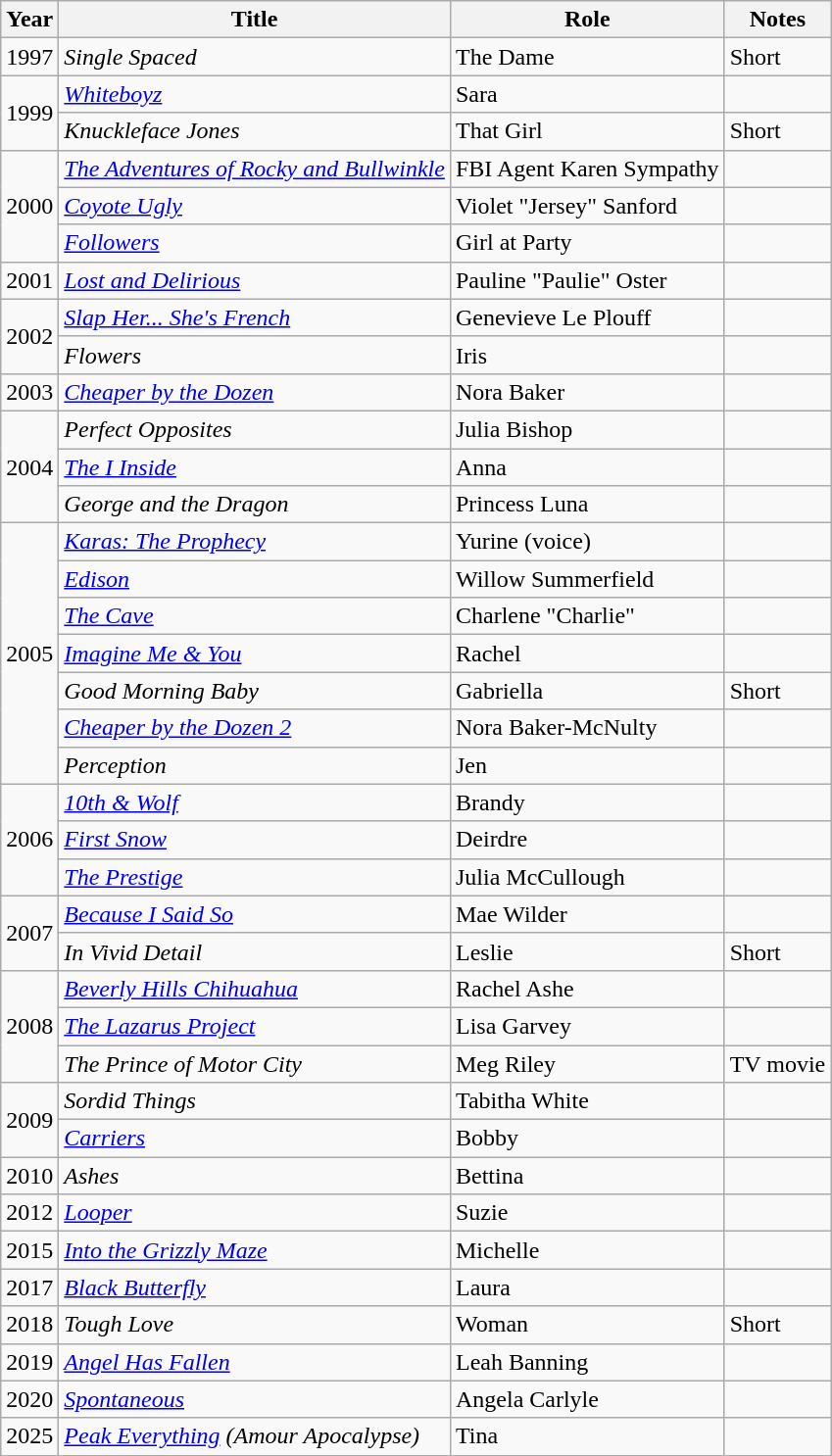<table class="wikitable sortable">
<tr>
<th>Year</th>
<th>Title</th>
<th>Role</th>
<th>Notes</th>
</tr>
<tr>
<td>1997</td>
<td><em>Single Spaced</em></td>
<td>The Dame</td>
<td>Short</td>
</tr>
<tr>
<td rowspan="2">1999</td>
<td><em><a href='#'>Whiteboyz</a></em></td>
<td>Sara</td>
<td></td>
</tr>
<tr>
<td><em>Knuckleface Jones</em></td>
<td>That Girl</td>
<td>Short</td>
</tr>
<tr>
<td rowspan="3">2000</td>
<td><em><a href='#'>The Adventures of Rocky and Bullwinkle</a></em></td>
<td>FBI Agent Karen Sympathy</td>
<td></td>
</tr>
<tr>
<td><em><a href='#'>Coyote Ugly</a></em></td>
<td>Violet "Jersey" Sanford</td>
<td></td>
</tr>
<tr>
<td><em><a href='#'>Followers</a></em></td>
<td>Girl at Party</td>
<td></td>
</tr>
<tr>
<td>2001</td>
<td><em><a href='#'>Lost and Delirious</a></em></td>
<td>Pauline "Paulie" Oster</td>
<td></td>
</tr>
<tr>
<td rowspan="2">2002</td>
<td><em><a href='#'>Slap Her... She's French</a></em></td>
<td>Genevieve Le Plouff</td>
<td></td>
</tr>
<tr>
<td><em>Flowers</em></td>
<td>Iris</td>
<td></td>
</tr>
<tr>
<td>2003</td>
<td><em><a href='#'>Cheaper by the Dozen</a></em></td>
<td>Nora Baker</td>
<td></td>
</tr>
<tr>
<td rowspan="3">2004</td>
<td><em>Perfect Opposites</em></td>
<td>Julia Bishop</td>
<td></td>
</tr>
<tr>
<td><em><a href='#'>The I Inside</a></em></td>
<td>Anna</td>
<td></td>
</tr>
<tr>
<td><em>George and the Dragon</em></td>
<td>Princess Luna</td>
<td></td>
</tr>
<tr>
<td rowspan="7">2005</td>
<td><em><a href='#'>Karas: The Prophecy</a></em></td>
<td>Yurine (voice)</td>
<td></td>
</tr>
<tr>
<td><em><a href='#'>Edison</a></em></td>
<td>Willow Summerfield</td>
<td></td>
</tr>
<tr>
<td><em><a href='#'>The Cave</a></em></td>
<td>Charlene "Charlie"</td>
<td></td>
</tr>
<tr>
<td><em><a href='#'>Imagine Me & You</a></em></td>
<td>Rachel</td>
<td></td>
</tr>
<tr>
<td><em>Good Morning Baby</em></td>
<td>Gabriella</td>
<td>Short</td>
</tr>
<tr>
<td><em><a href='#'>Cheaper by the Dozen 2</a></em></td>
<td>Nora Baker-McNulty</td>
<td></td>
</tr>
<tr>
<td><em>Perception</em></td>
<td>Jen</td>
<td></td>
</tr>
<tr>
<td rowspan="3">2006</td>
<td><em><a href='#'>10th & Wolf</a></em></td>
<td>Brandy</td>
<td></td>
</tr>
<tr>
<td><em><a href='#'>First Snow</a></em></td>
<td>Deirdre</td>
<td></td>
</tr>
<tr>
<td><em><a href='#'>The Prestige</a></em></td>
<td>Julia McCullough</td>
<td></td>
</tr>
<tr>
<td rowspan="2">2007</td>
<td><em><a href='#'>Because I Said So</a></em></td>
<td>Mae Wilder</td>
<td></td>
</tr>
<tr>
<td><em>In Vivid Detail</em></td>
<td>Leslie</td>
<td>Short</td>
</tr>
<tr>
<td rowspan="3">2008</td>
<td><em><a href='#'>Beverly Hills Chihuahua</a></em></td>
<td>Rachel Ashe</td>
<td></td>
</tr>
<tr>
<td><em><a href='#'>The Lazarus Project</a></em></td>
<td>Lisa Garvey</td>
<td></td>
</tr>
<tr>
<td><em>The Prince of Motor City</em></td>
<td>Meg Riley</td>
<td>TV movie</td>
</tr>
<tr>
<td rowspan="2">2009</td>
<td><em>Sordid Things</em></td>
<td>Tabitha White</td>
<td></td>
</tr>
<tr>
<td><em><a href='#'>Carriers</a></em></td>
<td>Bobby</td>
<td></td>
</tr>
<tr>
<td>2010</td>
<td><em>Ashes</em></td>
<td>Bettina</td>
<td></td>
</tr>
<tr>
<td>2012</td>
<td><em><a href='#'>Looper</a></em></td>
<td>Suzie</td>
<td></td>
</tr>
<tr>
<td>2015</td>
<td><em><a href='#'>Into the Grizzly Maze</a></em></td>
<td>Michelle</td>
<td></td>
</tr>
<tr>
<td>2017</td>
<td><em><a href='#'>Black Butterfly</a></em></td>
<td>Laura</td>
<td></td>
</tr>
<tr>
<td>2018</td>
<td><em>Tough Love</em></td>
<td>Woman</td>
<td>Short</td>
</tr>
<tr>
<td>2019</td>
<td><em><a href='#'>Angel Has Fallen</a></em></td>
<td>Leah Banning</td>
<td></td>
</tr>
<tr>
<td>2020</td>
<td><em><a href='#'>Spontaneous</a></em></td>
<td>Angela Carlyle</td>
<td></td>
</tr>
<tr>
<td>2025</td>
<td><em><a href='#'>Peak Everything</a> (Amour Apocalypse)</em></td>
<td>Tina</td>
<td></td>
</tr>
</table>
